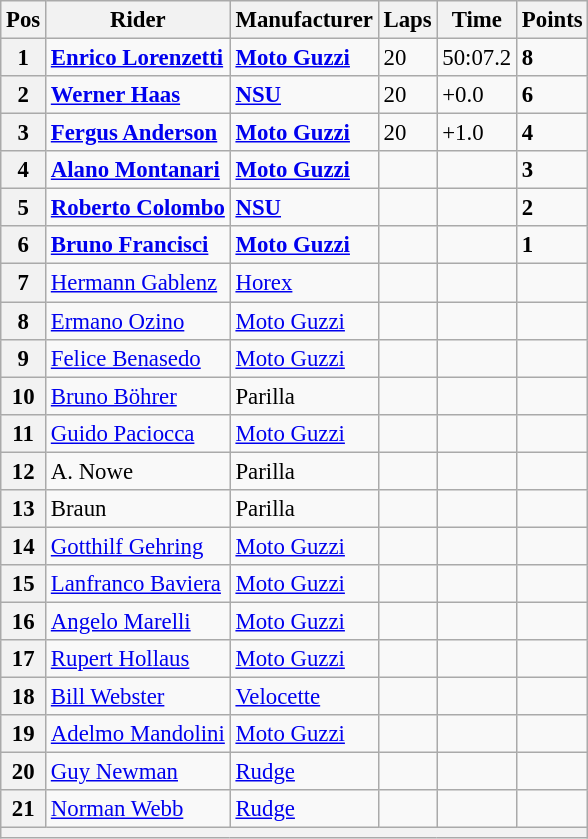<table class="wikitable" style="font-size: 95%;">
<tr>
<th>Pos</th>
<th>Rider</th>
<th>Manufacturer</th>
<th>Laps</th>
<th>Time</th>
<th>Points</th>
</tr>
<tr>
<th>1</th>
<td> <strong><a href='#'>Enrico Lorenzetti</a></strong></td>
<td><strong><a href='#'>Moto Guzzi</a></strong></td>
<td>20</td>
<td>50:07.2</td>
<td><strong>8</strong></td>
</tr>
<tr>
<th>2</th>
<td> <strong><a href='#'>Werner Haas</a></strong></td>
<td><strong><a href='#'>NSU</a></strong></td>
<td>20</td>
<td>+0.0</td>
<td><strong>6</strong></td>
</tr>
<tr>
<th>3</th>
<td> <strong><a href='#'>Fergus Anderson</a></strong></td>
<td><strong><a href='#'>Moto Guzzi</a></strong></td>
<td>20</td>
<td>+1.0</td>
<td><strong>4</strong></td>
</tr>
<tr>
<th>4</th>
<td> <strong><a href='#'>Alano Montanari</a></strong></td>
<td><strong><a href='#'>Moto Guzzi</a></strong></td>
<td></td>
<td></td>
<td><strong>3</strong></td>
</tr>
<tr>
<th>5</th>
<td> <strong><a href='#'>Roberto Colombo</a></strong></td>
<td><strong><a href='#'>NSU</a></strong></td>
<td></td>
<td></td>
<td><strong>2</strong></td>
</tr>
<tr>
<th>6</th>
<td> <strong><a href='#'>Bruno Francisci</a></strong></td>
<td><strong><a href='#'>Moto Guzzi</a></strong></td>
<td></td>
<td></td>
<td><strong>1</strong></td>
</tr>
<tr>
<th>7</th>
<td> <a href='#'>Hermann Gablenz</a></td>
<td><a href='#'>Horex</a></td>
<td></td>
<td></td>
<td></td>
</tr>
<tr>
<th>8</th>
<td> <a href='#'>Ermano Ozino</a></td>
<td><a href='#'>Moto Guzzi</a></td>
<td></td>
<td></td>
<td></td>
</tr>
<tr>
<th>9</th>
<td> <a href='#'>Felice Benasedo</a></td>
<td><a href='#'>Moto Guzzi</a></td>
<td></td>
<td></td>
<td></td>
</tr>
<tr>
<th>10</th>
<td> <a href='#'>Bruno Böhrer</a></td>
<td>Parilla</td>
<td></td>
<td></td>
<td></td>
</tr>
<tr>
<th>11</th>
<td> <a href='#'>Guido Paciocca</a></td>
<td><a href='#'>Moto Guzzi</a></td>
<td></td>
<td></td>
<td></td>
</tr>
<tr>
<th>12</th>
<td> A. Nowe</td>
<td>Parilla</td>
<td></td>
<td></td>
<td></td>
</tr>
<tr>
<th>13</th>
<td> Braun</td>
<td>Parilla</td>
<td></td>
<td></td>
<td></td>
</tr>
<tr>
<th>14</th>
<td> <a href='#'>Gotthilf Gehring</a></td>
<td><a href='#'>Moto Guzzi</a></td>
<td></td>
<td></td>
<td></td>
</tr>
<tr>
<th>15</th>
<td> <a href='#'>Lanfranco Baviera</a></td>
<td><a href='#'>Moto Guzzi</a></td>
<td></td>
<td></td>
<td></td>
</tr>
<tr>
<th>16</th>
<td> <a href='#'>Angelo Marelli</a></td>
<td><a href='#'>Moto Guzzi</a></td>
<td></td>
<td></td>
<td></td>
</tr>
<tr>
<th>17</th>
<td> <a href='#'>Rupert Hollaus</a></td>
<td><a href='#'>Moto Guzzi</a></td>
<td></td>
<td></td>
<td></td>
</tr>
<tr>
<th>18</th>
<td> <a href='#'>Bill Webster</a></td>
<td><a href='#'>Velocette</a></td>
<td></td>
<td></td>
<td></td>
</tr>
<tr>
<th>19</th>
<td> <a href='#'>Adelmo Mandolini</a></td>
<td><a href='#'>Moto Guzzi</a></td>
<td></td>
<td></td>
<td></td>
</tr>
<tr>
<th>20</th>
<td> <a href='#'>Guy Newman</a></td>
<td><a href='#'>Rudge</a></td>
<td></td>
<td></td>
<td></td>
</tr>
<tr>
<th>21</th>
<td> <a href='#'>Norman Webb</a></td>
<td><a href='#'>Rudge</a></td>
<td></td>
<td></td>
<td></td>
</tr>
<tr>
<th colspan=6></th>
</tr>
</table>
